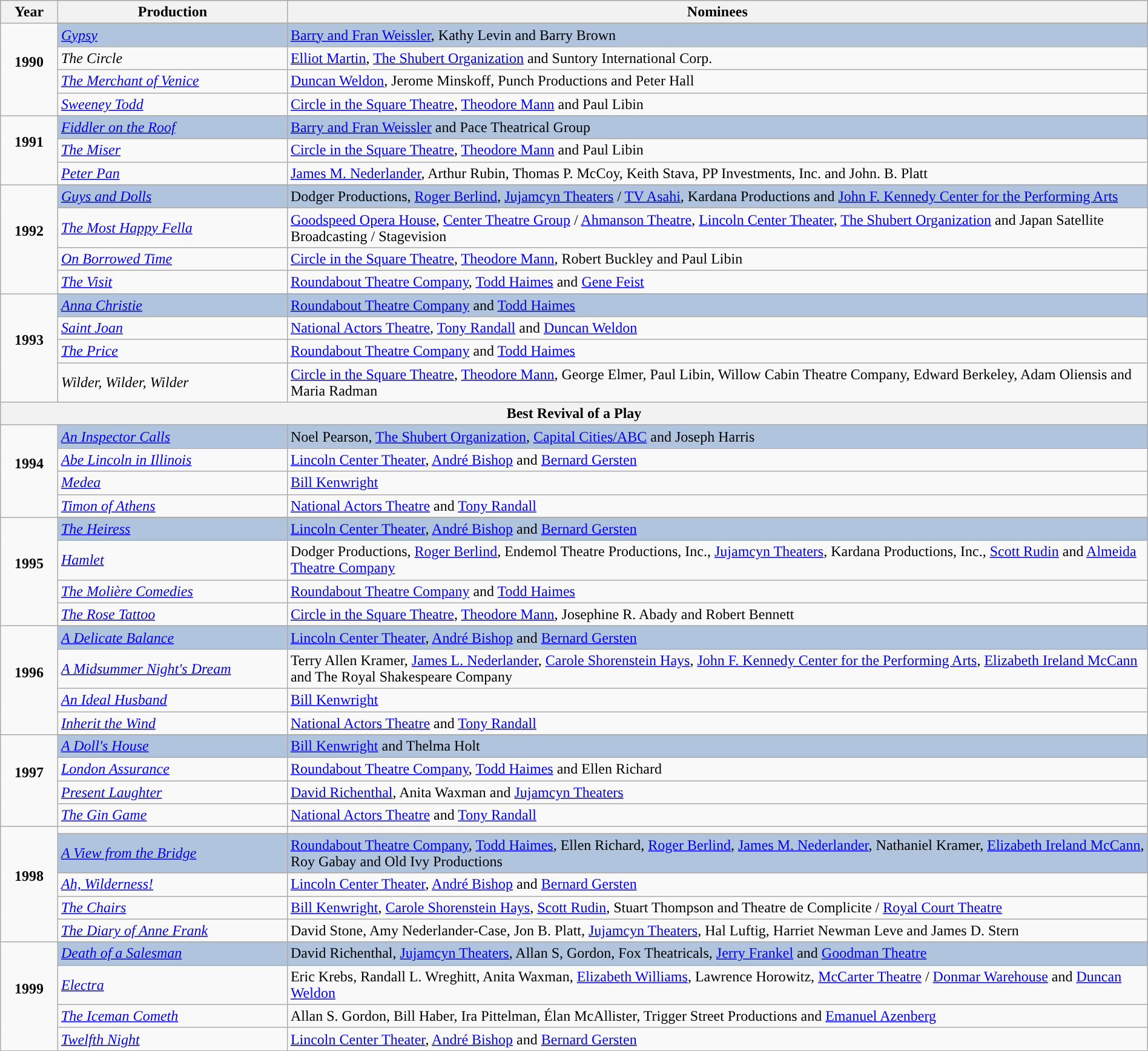<table class="wikitable" style="width:100%;">
<tr style="background:#bebebe;">
<th style="width:5%;">Year</th>
<th style="width:20%;">Production</th>
<th style="width:75%;">Nominees</th>
</tr>
<tr>
<td rowspan="5" align="center"><strong>1990</strong><br><br></td>
</tr>
<tr style="background:#B0C4DE">
<td><em><a href='#'>Gypsy</a></em></td>
<td><a href='#'>Barry and Fran Weissler</a>, Kathy Levin and Barry Brown</td>
</tr>
<tr>
<td><em>The Circle</em></td>
<td><a href='#'>Elliot Martin</a>, <a href='#'>The Shubert Organization</a> and Suntory International Corp.</td>
</tr>
<tr>
<td><em><a href='#'>The Merchant of Venice</a></em></td>
<td><a href='#'>Duncan Weldon</a>, Jerome Minskoff, Punch Productions and Peter Hall</td>
</tr>
<tr>
<td><em><a href='#'>Sweeney Todd</a></em></td>
<td><a href='#'>Circle in the Square Theatre</a>, <a href='#'>Theodore Mann</a> and Paul Libin</td>
</tr>
<tr>
<td rowspan="4" align="center"><strong>1991</strong><br><br></td>
</tr>
<tr style="background:#B0C4DE">
<td><em><a href='#'>Fiddler on the Roof</a></em></td>
<td><a href='#'>Barry and Fran Weissler</a> and Pace Theatrical Group</td>
</tr>
<tr>
<td><em><a href='#'>The Miser</a></em></td>
<td><a href='#'>Circle in the Square Theatre</a>, <a href='#'>Theodore Mann</a> and Paul Libin</td>
</tr>
<tr>
<td><em><a href='#'>Peter Pan</a></em></td>
<td><a href='#'>James M. Nederlander</a>, Arthur Rubin, Thomas P. McCoy, Keith Stava, PP Investments, Inc. and John. B. Platt</td>
</tr>
<tr>
<td rowspan="5" align="center"><strong>1992</strong><br><br></td>
</tr>
<tr style="background:#B0C4DE">
<td><em><a href='#'>Guys and Dolls</a></em></td>
<td>Dodger Productions, <a href='#'>Roger Berlind</a>, <a href='#'>Jujamcyn Theaters</a> / <a href='#'>TV Asahi</a>, Kardana Productions and <a href='#'>John F. Kennedy Center for the Performing Arts</a></td>
</tr>
<tr>
<td><em><a href='#'>The Most Happy Fella</a></em></td>
<td><a href='#'>Goodspeed Opera House</a>, <a href='#'>Center Theatre Group</a> / <a href='#'>Ahmanson Theatre</a>, <a href='#'>Lincoln Center Theater</a>, <a href='#'>The Shubert Organization</a> and Japan Satellite Broadcasting / Stagevision</td>
</tr>
<tr>
<td><em><a href='#'>On Borrowed Time</a></em></td>
<td><a href='#'>Circle in the Square Theatre</a>, <a href='#'>Theodore Mann</a>, Robert Buckley and Paul Libin</td>
</tr>
<tr>
<td><em><a href='#'>The Visit</a></em></td>
<td><a href='#'>Roundabout Theatre Company</a>, <a href='#'>Todd Haimes</a> and <a href='#'>Gene Feist</a></td>
</tr>
<tr>
<td rowspan="5" align="center"><strong>1993</strong><br><br></td>
</tr>
<tr style="background:#B0C4DE">
<td><em><a href='#'>Anna Christie</a></em></td>
<td><a href='#'>Roundabout Theatre Company</a> and <a href='#'>Todd Haimes</a></td>
</tr>
<tr>
<td><em><a href='#'>Saint Joan</a></em></td>
<td><a href='#'>National Actors Theatre</a>, <a href='#'>Tony Randall</a> and <a href='#'>Duncan Weldon</a></td>
</tr>
<tr>
<td><em><a href='#'>The Price</a></em></td>
<td><a href='#'>Roundabout Theatre Company</a> and <a href='#'>Todd Haimes</a></td>
</tr>
<tr>
<td><em>Wilder, Wilder, Wilder</em></td>
<td><a href='#'>Circle in the Square Theatre</a>, <a href='#'>Theodore Mann</a>, George Elmer, Paul Libin, Willow Cabin Theatre Company, Edward Berkeley, Adam Oliensis and Maria Radman</td>
</tr>
<tr>
<th colspan="5">Best Revival of a Play</th>
</tr>
<tr>
<td rowspan="5" align="center"><strong>1994</strong><br><br></td>
</tr>
<tr style="background:#B0C4DE">
<td><em><a href='#'>An Inspector Calls</a></em></td>
<td>Noel Pearson, <a href='#'>The Shubert Organization</a>, <a href='#'>Capital Cities/ABC</a> and Joseph Harris</td>
</tr>
<tr>
<td><em><a href='#'>Abe Lincoln in Illinois</a></em></td>
<td><a href='#'>Lincoln Center Theater</a>, <a href='#'>André Bishop</a> and <a href='#'>Bernard Gersten</a></td>
</tr>
<tr>
<td><em><a href='#'>Medea</a></em></td>
<td><a href='#'>Bill Kenwright</a></td>
</tr>
<tr>
<td><em><a href='#'>Timon of Athens</a></em></td>
<td><a href='#'>National Actors Theatre</a> and <a href='#'>Tony Randall</a></td>
</tr>
<tr>
<td rowspan="5" align="center"><strong>1995</strong><br><br></td>
</tr>
<tr style="background:#B0C4DE">
<td><em><a href='#'>The Heiress</a></em></td>
<td><a href='#'>Lincoln Center Theater</a>, <a href='#'>André Bishop</a> and <a href='#'>Bernard Gersten</a></td>
</tr>
<tr>
<td><em><a href='#'>Hamlet</a></em></td>
<td>Dodger Productions, <a href='#'>Roger Berlind</a>, Endemol Theatre Productions, Inc., <a href='#'>Jujamcyn Theaters</a>, Kardana Productions, Inc., <a href='#'>Scott Rudin</a> and <a href='#'>Almeida Theatre Company</a></td>
</tr>
<tr>
<td><em><a href='#'>The Molière Comedies</a></em></td>
<td><a href='#'>Roundabout Theatre Company</a> and <a href='#'>Todd Haimes</a></td>
</tr>
<tr>
<td><em><a href='#'>The Rose Tattoo</a></em></td>
<td><a href='#'>Circle in the Square Theatre</a>, <a href='#'>Theodore Mann</a>, Josephine R. Abady and Robert Bennett</td>
</tr>
<tr>
<td rowspan="5" align="center"><strong>1996</strong><br><br></td>
</tr>
<tr style="background:#B0C4DE">
<td><em><a href='#'>A Delicate Balance</a></em></td>
<td><a href='#'>Lincoln Center Theater</a>, <a href='#'>André Bishop</a> and <a href='#'>Bernard Gersten</a></td>
</tr>
<tr>
<td><em><a href='#'>A Midsummer Night's Dream</a></em></td>
<td>Terry Allen Kramer, <a href='#'>James L. Nederlander</a>, <a href='#'>Carole Shorenstein Hays</a>, <a href='#'>John F. Kennedy Center for the Performing Arts</a>, <a href='#'>Elizabeth Ireland McCann</a> and The Royal Shakespeare Company</td>
</tr>
<tr>
<td><em><a href='#'>An Ideal Husband</a></em></td>
<td><a href='#'>Bill Kenwright</a></td>
</tr>
<tr>
<td><em><a href='#'>Inherit the Wind</a></em></td>
<td><a href='#'>National Actors Theatre</a> and <a href='#'>Tony Randall</a></td>
</tr>
<tr>
<td rowspan="5" align="center"><strong>1997</strong><br><br></td>
</tr>
<tr style="background:#B0C4DE">
<td><em><a href='#'>A Doll's House</a></em></td>
<td><a href='#'>Bill Kenwright</a> and Thelma Holt</td>
</tr>
<tr>
<td><em><a href='#'>London Assurance</a></em></td>
<td><a href='#'>Roundabout Theatre Company</a>, <a href='#'>Todd Haimes</a> and Ellen Richard</td>
</tr>
<tr>
<td><em><a href='#'>Present Laughter</a></em></td>
<td><a href='#'>David Richenthal</a>, Anita Waxman and <a href='#'>Jujamcyn Theaters</a></td>
</tr>
<tr>
<td><em><a href='#'>The Gin Game</a></em></td>
<td><a href='#'>National Actors Theatre</a> and <a href='#'>Tony Randall</a></td>
</tr>
<tr>
<td rowspan="5" align="center"><strong>1998</strong><br><br></td>
<td></td>
</tr>
<tr style="background:#B0C4DE">
<td><em><a href='#'>A View from the Bridge</a></em></td>
<td><a href='#'>Roundabout Theatre Company</a>, <a href='#'>Todd Haimes</a>, Ellen Richard, <a href='#'>Roger Berlind</a>, <a href='#'>James M. Nederlander</a>, Nathaniel Kramer, <a href='#'>Elizabeth Ireland McCann</a>, Roy Gabay and Old Ivy Productions</td>
</tr>
<tr>
<td><em><a href='#'>Ah, Wilderness!</a></em></td>
<td><a href='#'>Lincoln Center Theater</a>, <a href='#'>André Bishop</a> and <a href='#'>Bernard Gersten</a></td>
</tr>
<tr>
<td><em><a href='#'>The Chairs</a></em></td>
<td><a href='#'>Bill Kenwright</a>, <a href='#'>Carole Shorenstein Hays</a>, <a href='#'>Scott Rudin</a>, Stuart Thompson and Theatre de Complicite / <a href='#'>Royal Court Theatre</a></td>
</tr>
<tr>
<td><em><a href='#'>The Diary of Anne Frank</a></em></td>
<td>David Stone, Amy Nederlander-Case, Jon B. Platt, <a href='#'>Jujamcyn Theaters</a>, Hal Luftig, Harriet Newman Leve and James D. Stern</td>
</tr>
<tr>
<td rowspan="5" align="center"><strong>1999</strong><br><br></td>
</tr>
<tr style="background:#B0C4DE">
<td><em><a href='#'>Death of a Salesman</a></em></td>
<td>David Richenthal, <a href='#'>Jujamcyn Theaters</a>, Allan S, Gordon, Fox Theatricals, <a href='#'>Jerry Frankel</a> and <a href='#'>Goodman Theatre</a></td>
</tr>
<tr>
<td><em><a href='#'>Electra</a></em></td>
<td>Eric Krebs, Randall L. Wreghitt, Anita Waxman, <a href='#'>Elizabeth Williams</a>, Lawrence Horowitz, <a href='#'>McCarter Theatre</a> / <a href='#'>Donmar Warehouse</a> and <a href='#'>Duncan Weldon</a></td>
</tr>
<tr>
<td><em><a href='#'>The Iceman Cometh</a></em></td>
<td>Allan S. Gordon, Bill Haber, Ira Pittelman, Élan McAllister, Trigger Street Productions and <a href='#'>Emanuel Azenberg</a></td>
</tr>
<tr>
<td><em><a href='#'>Twelfth Night</a></em></td>
<td><a href='#'>Lincoln Center Theater</a>, <a href='#'>André Bishop</a> and <a href='#'>Bernard Gersten</a></td>
</tr>
<tr>
</tr>
</table>
